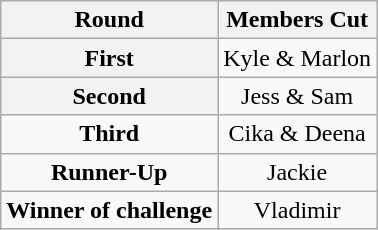<table class="wikitable sortable" style="text-align:center;">
<tr>
<th>Round</th>
<th>Members Cut</th>
</tr>
<tr>
<th><strong>First</strong></th>
<td>Kyle & Marlon</td>
</tr>
<tr>
<th>Second</th>
<td>Jess & Sam</td>
</tr>
<tr>
<td><strong>Third</strong></td>
<td>Cika & Deena</td>
</tr>
<tr>
<td><strong>Runner-Up</strong></td>
<td>Jackie</td>
</tr>
<tr>
<td><strong>Winner of challenge</strong></td>
<td>Vladimir</td>
</tr>
</table>
